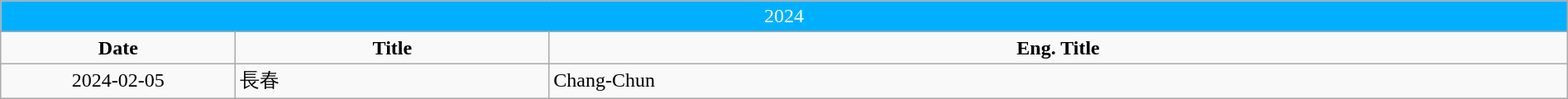<table class="wikitable mw-collapsible mw-uncollapsed" width="100%" style="text-align:left">
<tr style="background:#00B0FF; color:white ">
<td colspan="3" align="center">2024</td>
</tr>
<tr>
<td width="15%" align="center"><strong>Date</strong></td>
<td width="20%" align="center"><strong>Title</strong></td>
<td align="center"><strong>Eng. Title</strong></td>
</tr>
<tr>
<td align="center">2024-02-05</td>
<td>長春</td>
<td>Chang-Chun</td>
</tr>
</table>
